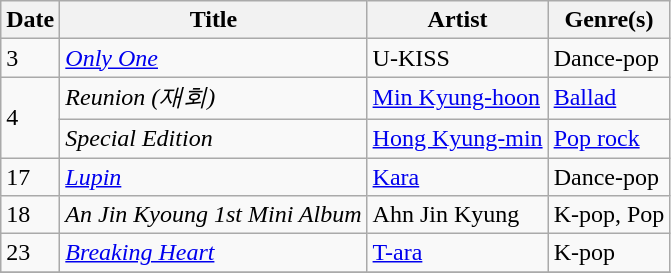<table class="wikitable" style="text-align: left;">
<tr>
<th>Date</th>
<th>Title</th>
<th>Artist</th>
<th>Genre(s)</th>
</tr>
<tr>
<td rowspan="1">3</td>
<td><em><a href='#'>Only One</a></em></td>
<td>U-KISS</td>
<td>Dance-pop</td>
</tr>
<tr>
<td rowspan="2">4</td>
<td><em>Reunion (재회)</em></td>
<td><a href='#'>Min Kyung-hoon</a></td>
<td><a href='#'>Ballad</a></td>
</tr>
<tr>
<td><em>Special Edition</em></td>
<td><a href='#'>Hong Kyung-min</a></td>
<td><a href='#'>Pop rock</a></td>
</tr>
<tr>
<td rowspan="1">17</td>
<td><em><a href='#'>Lupin</a></em></td>
<td><a href='#'>Kara</a></td>
<td>Dance-pop</td>
</tr>
<tr>
<td rowspan="1">18</td>
<td><em>An Jin Kyoung 1st Mini Album</em></td>
<td>Ahn Jin Kyung</td>
<td>K-pop, Pop</td>
</tr>
<tr>
<td rowspan="1">23</td>
<td><em><a href='#'>Breaking Heart</a></em></td>
<td><a href='#'>T-ara</a></td>
<td>K-pop</td>
</tr>
<tr>
</tr>
</table>
